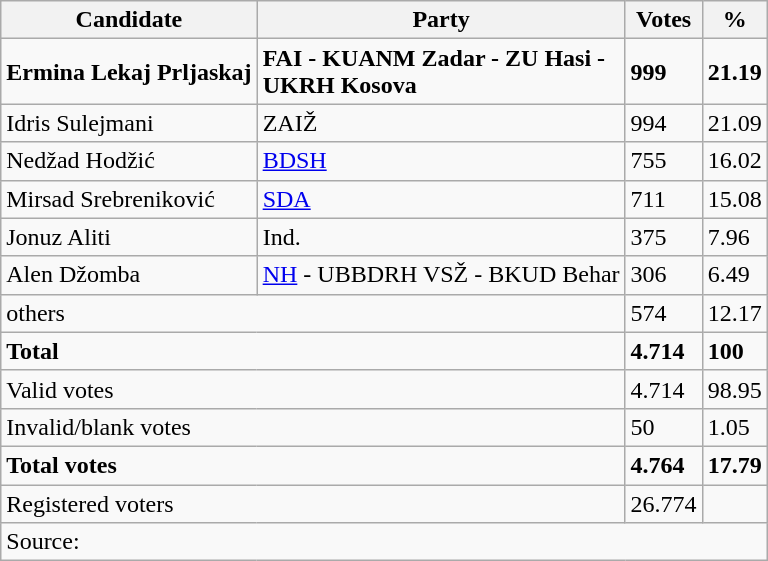<table class="wikitable" style="text-align: left;">
<tr>
<th>Candidate</th>
<th>Party</th>
<th>Votes</th>
<th>%</th>
</tr>
<tr>
<td><strong>Ermina Lekaj Prljaskaj</strong></td>
<td><strong>FAI - KUANM Zadar - ZU Hasi -<br>UKRH Kosova</strong></td>
<td><strong>999</strong></td>
<td><strong>21.19</strong></td>
</tr>
<tr>
<td>Idris Sulejmani</td>
<td>ZAIŽ</td>
<td>994</td>
<td>21.09</td>
</tr>
<tr>
<td>Nedžad Hodžić</td>
<td><a href='#'>BDSH</a></td>
<td>755</td>
<td>16.02</td>
</tr>
<tr>
<td>Mirsad Srebreniković</td>
<td><a href='#'>SDA</a></td>
<td>711</td>
<td>15.08</td>
</tr>
<tr>
<td>Jonuz Aliti</td>
<td>Ind.</td>
<td>375</td>
<td>7.96</td>
</tr>
<tr>
<td>Alen Džomba</td>
<td><a href='#'>NH</a> - UBBDRH VSŽ - BKUD Behar</td>
<td>306</td>
<td>6.49</td>
</tr>
<tr>
<td colspan="2">others</td>
<td>574</td>
<td>12.17</td>
</tr>
<tr>
<td colspan="2"><strong>Total</strong></td>
<td><strong>4.714</strong></td>
<td><strong>100</strong></td>
</tr>
<tr>
<td colspan="2">Valid votes</td>
<td>4.714</td>
<td>98.95</td>
</tr>
<tr>
<td colspan="2">Invalid/blank votes</td>
<td>50</td>
<td>1.05</td>
</tr>
<tr>
<td colspan="2"><strong>Total votes</strong></td>
<td><strong>4.764</strong></td>
<td><strong>17.79</strong></td>
</tr>
<tr>
<td colspan="2">Registered voters</td>
<td>26.774</td>
<td></td>
</tr>
<tr>
<td colspan="4">Source: </td>
</tr>
</table>
